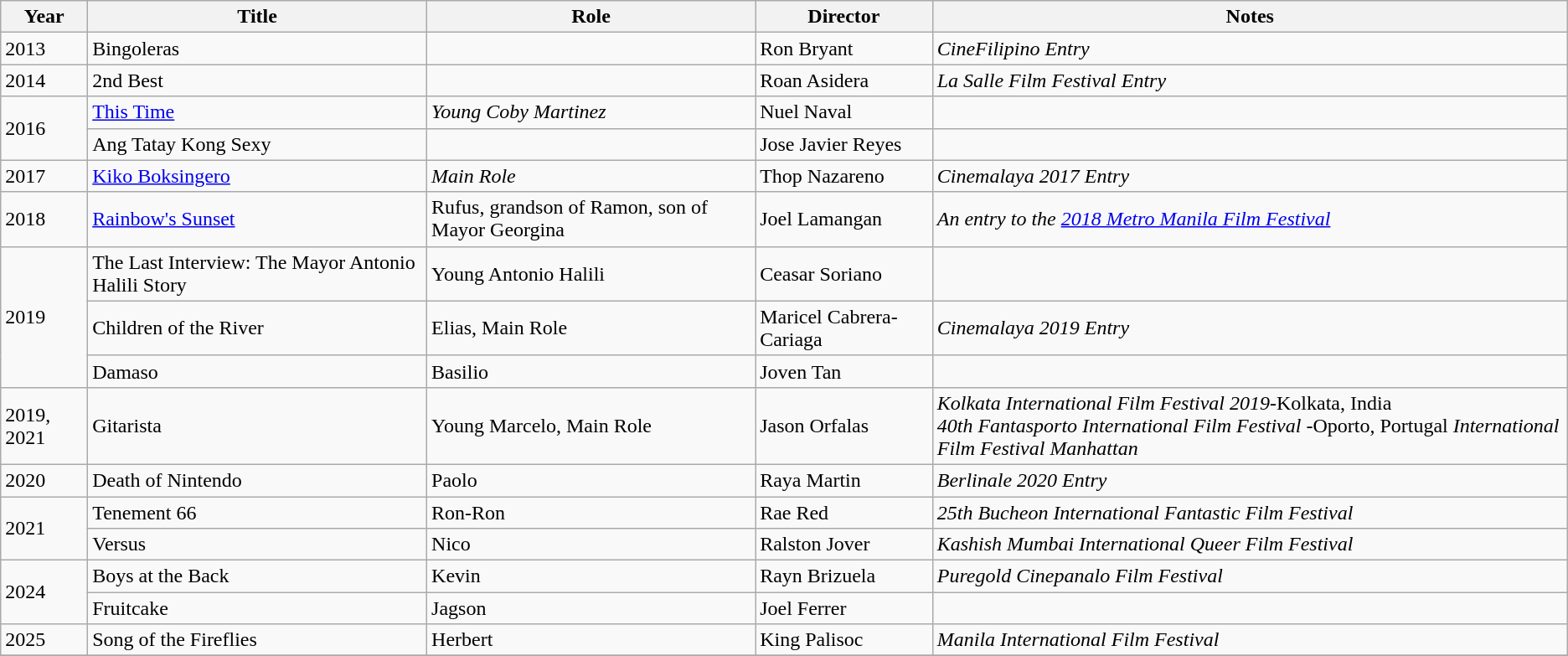<table class="wikitable">
<tr>
<th>Year</th>
<th>Title</th>
<th>Role</th>
<th>Director</th>
<th>Notes</th>
</tr>
<tr>
<td>2013</td>
<td>Bingoleras</td>
<td></td>
<td>Ron Bryant</td>
<td><em>CineFilipino Entry</em></td>
</tr>
<tr>
<td>2014</td>
<td>2nd Best</td>
<td></td>
<td>Roan Asidera</td>
<td><em>La Salle Film Festival Entry</em></td>
</tr>
<tr>
<td rowspan="2">2016</td>
<td><a href='#'>This Time</a></td>
<td><em>Young Coby Martinez</em></td>
<td>Nuel Naval</td>
<td></td>
</tr>
<tr>
<td>Ang Tatay Kong Sexy</td>
<td></td>
<td>Jose Javier Reyes</td>
<td></td>
</tr>
<tr>
<td>2017</td>
<td><a href='#'>Kiko Boksingero</a></td>
<td><em>Main Role</em></td>
<td>Thop Nazareno</td>
<td><em>Cinemalaya 2017 Entry</em></td>
</tr>
<tr>
<td>2018</td>
<td><a href='#'>Rainbow's Sunset</a></td>
<td>Rufus, grandson of Ramon, son of Mayor Georgina</td>
<td>Joel Lamangan</td>
<td><em>An entry to the <a href='#'>2018 Metro Manila Film Festival</a></em></td>
</tr>
<tr>
<td rowspan="3">2019</td>
<td>The Last Interview:  The Mayor Antonio Halili Story</td>
<td>Young Antonio Halili</td>
<td>Ceasar Soriano</td>
<td></td>
</tr>
<tr>
<td>Children of the River</td>
<td>Elias, Main Role</td>
<td>Maricel Cabrera-Cariaga</td>
<td><em>Cinemalaya 2019 Entry</em></td>
</tr>
<tr>
<td>Damaso</td>
<td>Basilio</td>
<td>Joven Tan</td>
<td></td>
</tr>
<tr>
<td>2019, 2021</td>
<td>Gitarista</td>
<td>Young Marcelo, Main Role</td>
<td>Jason Orfalas</td>
<td><em>Kolkata International Film Festival 2019</em>-Kolkata, India<br><em>40th Fantasporto International Film Festival</em> -Oporto, Portugal
<em>International Film Festival Manhattan</em></td>
</tr>
<tr>
<td>2020</td>
<td>Death of Nintendo</td>
<td>Paolo</td>
<td>Raya Martin</td>
<td><em>Berlinale 2020 Entry</em></td>
</tr>
<tr>
<td rowspan="2">2021</td>
<td>Tenement 66</td>
<td>Ron-Ron</td>
<td>Rae Red</td>
<td><em>25th Bucheon International Fantastic Film Festival</em></td>
</tr>
<tr>
<td>Versus</td>
<td>Nico</td>
<td>Ralston Jover</td>
<td><em>Kashish Mumbai International Queer Film Festival</em></td>
</tr>
<tr>
<td rowspan="2">2024</td>
<td>Boys at the Back</td>
<td>Kevin</td>
<td>Rayn Brizuela</td>
<td><em>Puregold Cinepanalo Film Festival</em></td>
</tr>
<tr>
<td>Fruitcake</td>
<td>Jagson</td>
<td>Joel Ferrer</td>
<td></td>
</tr>
<tr>
<td>2025</td>
<td>Song of the Fireflies</td>
<td>Herbert</td>
<td>King Palisoc</td>
<td><em>Manila International Film Festival</em></td>
</tr>
<tr>
</tr>
</table>
